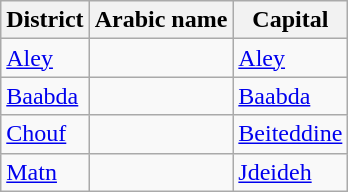<table class="wikitable sortable">
<tr>
<th>District</th>
<th>Arabic name</th>
<th>Capital</th>
</tr>
<tr>
<td><a href='#'>Aley</a></td>
<td></td>
<td><a href='#'>Aley</a></td>
</tr>
<tr>
<td><a href='#'>Baabda</a></td>
<td></td>
<td><a href='#'>Baabda</a></td>
</tr>
<tr>
<td><a href='#'>Chouf</a></td>
<td></td>
<td><a href='#'>Beiteddine</a></td>
</tr>
<tr>
<td><a href='#'>Matn</a></td>
<td></td>
<td><a href='#'>Jdeideh</a></td>
</tr>
</table>
